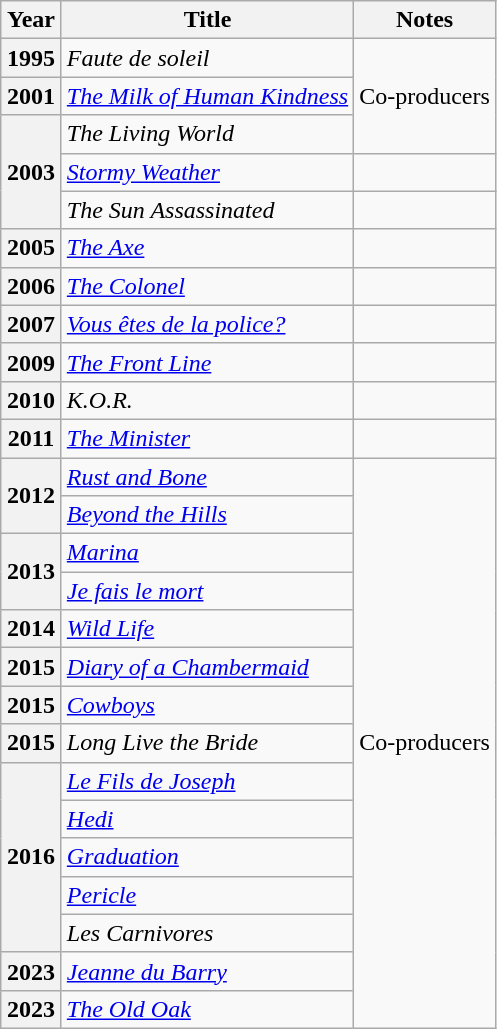<table class="wikitable sortable">
<tr>
<th width="33">Year</th>
<th>Title</th>
<th>Notes</th>
</tr>
<tr>
<th>1995</th>
<td><em>Faute de soleil</em></td>
<td rowspan="3">Co-producers</td>
</tr>
<tr>
<th>2001</th>
<td><em><a href='#'>The Milk of Human Kindness</a></em></td>
</tr>
<tr>
<th rowspan="3">2003</th>
<td><em>The Living World</em></td>
</tr>
<tr>
<td><em><a href='#'>Stormy Weather</a></em></td>
<td></td>
</tr>
<tr>
<td><em>The Sun Assassinated</em></td>
<td></td>
</tr>
<tr>
<th>2005</th>
<td><em><a href='#'>The Axe</a></em></td>
<td></td>
</tr>
<tr>
<th>2006</th>
<td><em><a href='#'>The Colonel</a></em></td>
<td></td>
</tr>
<tr>
<th>2007</th>
<td><em><a href='#'>Vous êtes de la police?</a></em></td>
<td></td>
</tr>
<tr>
<th>2009</th>
<td><em><a href='#'>The Front Line</a></em></td>
<td></td>
</tr>
<tr>
<th>2010</th>
<td><em>K.O.R.</em></td>
<td></td>
</tr>
<tr>
<th>2011</th>
<td><em><a href='#'>The Minister</a></em></td>
<td></td>
</tr>
<tr>
<th rowspan="2">2012</th>
<td><em><a href='#'>Rust and Bone</a></em></td>
<td rowspan="15">Co-producers</td>
</tr>
<tr>
<td><em><a href='#'>Beyond the Hills</a></em></td>
</tr>
<tr>
<th rowspan="2">2013</th>
<td><em><a href='#'>Marina</a></em></td>
</tr>
<tr>
<td><em><a href='#'>Je fais le mort</a></em></td>
</tr>
<tr>
<th>2014</th>
<td><em><a href='#'>Wild Life</a></em></td>
</tr>
<tr>
<th>2015</th>
<td><em><a href='#'>Diary of a Chambermaid</a></em></td>
</tr>
<tr>
<th>2015</th>
<td><em><a href='#'>Cowboys</a></em></td>
</tr>
<tr>
<th>2015</th>
<td><em>Long Live the Bride</em></td>
</tr>
<tr>
<th rowspan="5">2016</th>
<td><em><a href='#'>Le Fils de Joseph</a></em></td>
</tr>
<tr>
<td><em><a href='#'>Hedi</a></em></td>
</tr>
<tr>
<td><em><a href='#'>Graduation</a></em></td>
</tr>
<tr>
<td><em><a href='#'>Pericle</a></em></td>
</tr>
<tr>
<td><em>Les Carnivores</em></td>
</tr>
<tr>
<th>2023</th>
<td><em><a href='#'>Jeanne du Barry</a></em></td>
</tr>
<tr>
<th>2023</th>
<td><em><a href='#'>The Old Oak</a></em></td>
</tr>
</table>
